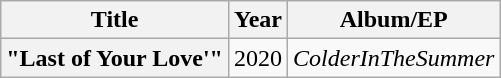<table class="wikitable plainrowheaders" style="text-align:center;">
<tr>
<th scope="col">Title</th>
<th scope="col">Year</th>
<th scope="col">Album/EP</th>
</tr>
<tr>
<th scope="row">"Last of Your Love'"<br></th>
<td>2020</td>
<td><em>ColderInTheSummer</em></td>
</tr>
</table>
